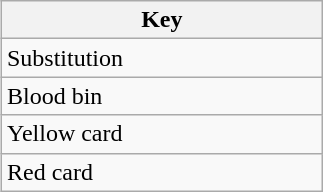<table class="wikitable" width=17% align=right>
<tr>
<th>Key</th>
</tr>
<tr>
<td>  Substitution</td>
</tr>
<tr>
<td> Blood bin</td>
</tr>
<tr>
<td> Yellow card</td>
</tr>
<tr>
<td> Red card</td>
</tr>
</table>
